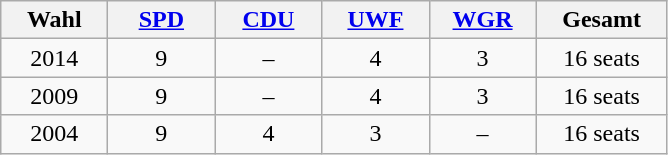<table class="wikitable" style="text-align:center;">
<tr>
<th style="width:4em">Wahl</th>
<th style="width:4em"><a href='#'>SPD</a></th>
<th style="width:4em"><a href='#'>CDU</a></th>
<th style="width:4em"><a href='#'>UWF</a></th>
<th style="width:4em"><a href='#'>WGR</a></th>
<th style="width:5em">Gesamt</th>
</tr>
<tr>
<td>2014</td>
<td>9</td>
<td>–</td>
<td>4</td>
<td>3</td>
<td>16 seats</td>
</tr>
<tr>
<td>2009</td>
<td>9</td>
<td>–</td>
<td>4</td>
<td>3</td>
<td>16 seats</td>
</tr>
<tr>
<td>2004</td>
<td>9</td>
<td>4</td>
<td>3</td>
<td>–</td>
<td>16 seats</td>
</tr>
</table>
